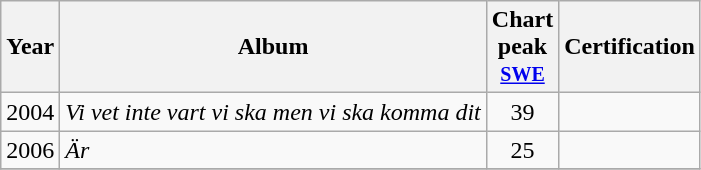<table class="wikitable">
<tr>
<th>Year</th>
<th>Album</th>
<th>Chart <br>peak<br><small><a href='#'>SWE</a><br></small></th>
<th>Certification</th>
</tr>
<tr>
<td>2004</td>
<td style="text-align:left;"><em>Vi vet inte vart vi ska men vi ska komma dit</em></td>
<td style="text-align:center;">39</td>
<td></td>
</tr>
<tr>
<td>2006</td>
<td style="text-align:left;"><em>Är</em></td>
<td style="text-align:center;">25</td>
<td></td>
</tr>
<tr>
</tr>
</table>
